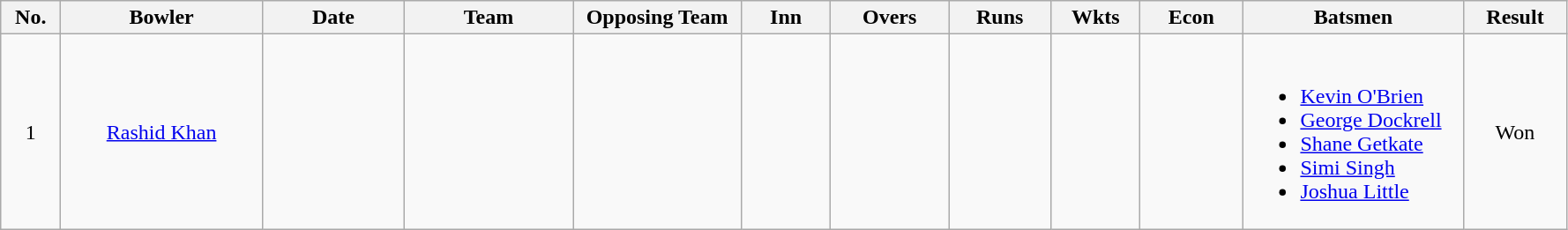<table class="wikitable" style="font-size: 100%">
<tr align=center>
<th scope="col" width="38">No.</th>
<th scope="col" width="145">Bowler</th>
<th scope="col" width="100">Date</th>
<th scope="col" width="120">Team</th>
<th scope="col" width="120">Opposing Team</th>
<th scope="col" width="60">Inn</th>
<th scope="col" width="82">Overs</th>
<th scope="col" width="70">Runs</th>
<th scope="col" width="60">Wkts</th>
<th scope="col" width="70">Econ</th>
<th scope="col" width="160" class="unsortable">Batsmen</th>
<th scope="col" width="70">Result</th>
</tr>
<tr align=center>
<td scope="row">1</td>
<td><a href='#'>Rashid Khan</a></td>
<td></td>
<td></td>
<td></td>
<td></td>
<td></td>
<td></td>
<td></td>
<td></td>
<td align=left><br><ul><li><a href='#'>Kevin O'Brien</a></li><li><a href='#'>George Dockrell</a></li><li><a href='#'>Shane Getkate</a></li><li><a href='#'>Simi Singh</a></li><li><a href='#'>Joshua Little</a></li></ul></td>
<td>Won</td>
</tr>
</table>
